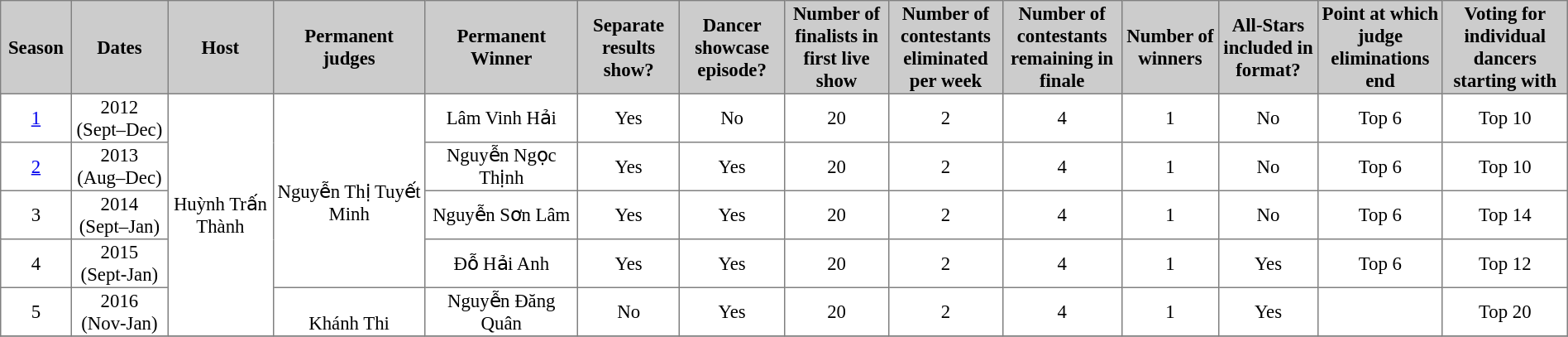<table width="100%" border="1" cellpadding="1" cellspacing="0" style="text-align:center; font-size:95%; border-collapse:collapse;">
<tr style="background:#CCCCCC;">
<th scope="col" width="75">Season</th>
<th scope="col" width="155">Dates</th>
<th scope="col" width="175">Host</th>
<th scope="col" width="230">Permanent <br> judges</th>
<th scope="col" width="230">Permanent <br> Winner</th>
<th scope="col" width="130">Separate results show?</th>
<th scope="col" width="130">Dancer showcase episode?</th>
<th scope="col" width="145">Number of finalists in first live show</th>
<th scope="col" width="125">Number of contestants eliminated per week</th>
<th scope="col" width="140">Number of contestants remaining in finale</th>
<th scope="col" width="125">Number of winners</th>
<th scope="col" width="125">All-Stars included in format?</th>
<th scope="col" width="140">Point at which judge eliminations end</th>
<th scope="col" width="170">Voting for individual dancers starting with</th>
</tr>
<tr>
<td><a href='#'>1</a></td>
<td>2012 <br> (Sept–Dec)</td>
<td rowspan="5">Huỳnh Trấn Thành</td>
<td rowspan="4"><br> Nguyễn Thị Tuyết Minh</td>
<td>Lâm Vinh Hải</td>
<td>Yes</td>
<td>No</td>
<td>20</td>
<td>2</td>
<td>4</td>
<td>1</td>
<td>No</td>
<td>Top 6</td>
<td>Top 10</td>
</tr>
<tr>
<td><a href='#'>2</a></td>
<td>2013 <br> (Aug–Dec)</td>
<td>Nguyễn Ngọc Thịnh</td>
<td>Yes</td>
<td>Yes</td>
<td>20</td>
<td>2</td>
<td>4</td>
<td>1</td>
<td>No</td>
<td>Top 6</td>
<td>Top 10</td>
</tr>
<tr>
<td>3</td>
<td>2014 <br> (Sept–Jan)</td>
<td>Nguyễn Sơn Lâm</td>
<td>Yes</td>
<td>Yes</td>
<td>20</td>
<td>2</td>
<td>4</td>
<td>1</td>
<td>No</td>
<td>Top 6</td>
<td>Top 14</td>
</tr>
<tr>
<td>4</td>
<td>2015 <br> (Sept-Jan)</td>
<td>Đỗ Hải Anh</td>
<td>Yes</td>
<td>Yes</td>
<td>20</td>
<td>2</td>
<td>4</td>
<td>1</td>
<td>Yes</td>
<td>Top 6</td>
<td>Top 12</td>
</tr>
<tr>
<td>5</td>
<td>2016 <br> (Nov-Jan)</td>
<td><br> Khánh Thi</td>
<td>Nguyễn Đăng Quân</td>
<td>No</td>
<td>Yes</td>
<td>20</td>
<td>2</td>
<td>4</td>
<td>1</td>
<td>Yes</td>
<td></td>
<td>Top 20</td>
</tr>
<tr>
</tr>
</table>
